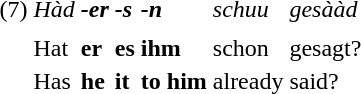<table>
<tr>
<td>(7)</td>
<td><em>Hàd</em></td>
<td><strong><em>-er</em></strong></td>
<td><strong><em>-s</em></strong></td>
<td><strong><em>-n</em></strong></td>
<td><em>schuu</em></td>
<td><em>gesààd</em></td>
</tr>
<tr>
<td></td>
<td colspan="4" style="text-align:center;"></td>
<td></td>
<td></td>
</tr>
<tr>
<td></td>
<td>Hat</td>
<td><strong>er</strong></td>
<td><strong>es</strong></td>
<td><strong>ihm</strong></td>
<td>schon</td>
<td>gesagt?</td>
</tr>
<tr>
<td></td>
<td>Has</td>
<td><strong>he</strong></td>
<td><strong>it</strong></td>
<td><strong>to him</strong></td>
<td>already</td>
<td>said?</td>
</tr>
</table>
